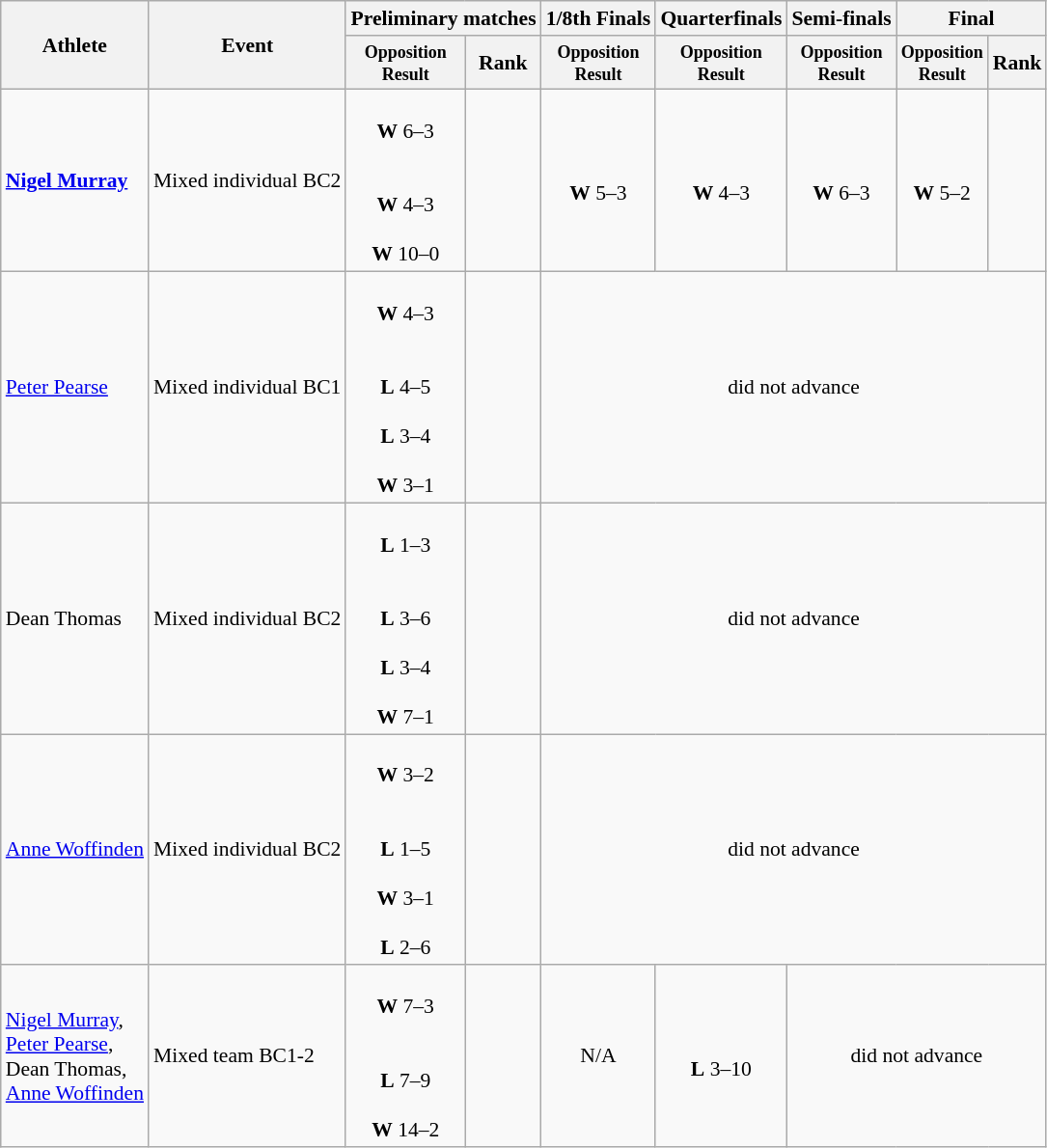<table class=wikitable style="font-size:90%">
<tr>
<th rowspan="2">Athlete</th>
<th rowspan="2">Event</th>
<th colspan="2">Preliminary matches</th>
<th>1/8th Finals</th>
<th>Quarterfinals</th>
<th>Semi-finals</th>
<th colspan="2">Final</th>
</tr>
<tr>
<th style="line-height:1em"><small>Opposition<br>Result</small></th>
<th>Rank</th>
<th style="line-height:1em"><small>Opposition<br>Result</small></th>
<th style="line-height:1em"><small>Opposition<br>Result</small></th>
<th style="line-height:1em"><small>Opposition<br>Result</small></th>
<th style="line-height:1em"><small>Opposition<br>Result</small></th>
<th>Rank</th>
</tr>
<tr>
<td><strong><a href='#'>Nigel Murray</a></strong></td>
<td>Mixed individual BC2</td>
<td align="center"><br> <strong>W</strong> 6–3<br><br><br> <strong>W</strong> 4–3<br>
<br> <strong>W</strong> 10–0<br></td>
<td align="center"></td>
<td align="center"><br> <strong>W</strong> 5–3<br></td>
<td align="center"><br> <strong>W</strong> 4–3<br></td>
<td align="center"><br> <strong>W</strong> 6–3<br></td>
<td align="center"><br> <strong>W</strong> 5–2<br></td>
<td align="center"></td>
</tr>
<tr>
<td><a href='#'>Peter Pearse</a></td>
<td>Mixed individual BC1</td>
<td align="center"><br> <strong>W</strong> 4–3<br><br><br> <strong>L</strong> 4–5<br>
<br> <strong>L</strong> 3–4<br>
<br> <strong>W</strong> 3–1</td>
<td align="center"></td>
<td align="center" colspan=5>did not advance</td>
</tr>
<tr>
<td>Dean Thomas</td>
<td>Mixed individual BC2</td>
<td align="center"><br> <strong>L</strong> 1–3<br><br><br> <strong>L</strong> 3–6<br>
<br> <strong>L</strong> 3–4<br>
<br> <strong>W</strong> 7–1</td>
<td align="center"></td>
<td align="center" colspan=5>did not advance</td>
</tr>
<tr>
<td><a href='#'>Anne Woffinden</a></td>
<td>Mixed individual BC2</td>
<td align="center"><br> <strong>W</strong> 3–2<br><br><br> <strong>L</strong> 1–5<br>
<br> <strong>W</strong> 3–1<br>
<br> <strong>L</strong> 2–6</td>
<td align="center"></td>
<td align="center" colspan=5>did not advance</td>
</tr>
<tr>
<td><a href='#'>Nigel Murray</a>,<br><a href='#'>Peter Pearse</a>,<br>Dean Thomas,<br><a href='#'>Anne Woffinden</a></td>
<td>Mixed team BC1-2</td>
<td align="center"><br><strong>W</strong> 7–3<br><br><br><strong>L</strong> 7–9<br>
<br><strong>W</strong> 14–2</td>
<td align="center"></td>
<td align="center">N/A</td>
<td align="center"><br><strong>L</strong> 3–10</td>
<td align="center" colspan=3>did not advance</td>
</tr>
</table>
